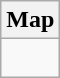<table class="wikitable">
<tr>
<th>Map</th>
</tr>
<tr>
<td><br> 










</td>
</tr>
</table>
